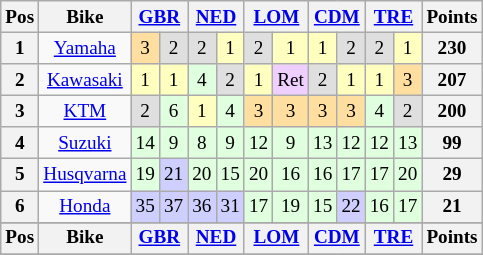<table class="wikitable" style="font-size: 80%; text-align:center">
<tr valign="top">
<th valign="middle">Pos</th>
<th valign="middle">Bike</th>
<th colspan=2><a href='#'>GBR</a><br></th>
<th colspan=2><a href='#'>NED</a><br></th>
<th colspan=2><a href='#'>LOM</a><br></th>
<th colspan=2><a href='#'>CDM</a><br></th>
<th colspan=2><a href='#'>TRE</a><br></th>
<th valign="middle">Points</th>
</tr>
<tr>
<th>1</th>
<td><a href='#'>Yamaha</a></td>
<td style="background:#ffdf9f;">3</td>
<td style="background:#dfdfdf;">2</td>
<td style="background:#dfdfdf;">2</td>
<td style="background:#ffffbf;">1</td>
<td style="background:#dfdfdf;">2</td>
<td style="background:#ffffbf;">1</td>
<td style="background:#ffffbf;">1</td>
<td style="background:#dfdfdf;">2</td>
<td style="background:#dfdfdf;">2</td>
<td style="background:#ffffbf;">1</td>
<th>230</th>
</tr>
<tr>
<th>2</th>
<td><a href='#'>Kawasaki</a></td>
<td style="background:#ffffbf;">1</td>
<td style="background:#ffffbf;">1</td>
<td style="background:#dfffdf;">4</td>
<td style="background:#dfdfdf;">2</td>
<td style="background:#ffffbf;">1</td>
<td style="background:#efcfff;">Ret</td>
<td style="background:#dfdfdf;">2</td>
<td style="background:#ffffbf;">1</td>
<td style="background:#ffffbf;">1</td>
<td style="background:#ffdf9f;">3</td>
<th>207</th>
</tr>
<tr>
<th>3</th>
<td><a href='#'>KTM</a></td>
<td style="background:#dfdfdf;">2</td>
<td style="background:#dfffdf;">6</td>
<td style="background:#ffffbf;">1</td>
<td style="background:#dfffdf;">4</td>
<td style="background:#ffdf9f;">3</td>
<td style="background:#ffdf9f;">3</td>
<td style="background:#ffdf9f;">3</td>
<td style="background:#ffdf9f;">3</td>
<td style="background:#dfffdf;">4</td>
<td style="background:#dfdfdf;">2</td>
<th>200</th>
</tr>
<tr>
<th>4</th>
<td><a href='#'>Suzuki</a></td>
<td style="background:#dfffdf;">14</td>
<td style="background:#dfffdf;">9</td>
<td style="background:#dfffdf;">8</td>
<td style="background:#dfffdf;">9</td>
<td style="background:#dfffdf;">12</td>
<td style="background:#dfffdf;">9</td>
<td style="background:#dfffdf;">13</td>
<td style="background:#dfffdf;">12</td>
<td style="background:#dfffdf;">12</td>
<td style="background:#dfffdf;">13</td>
<th>99</th>
</tr>
<tr>
<th>5</th>
<td><a href='#'>Husqvarna</a></td>
<td style="background:#dfffdf;">19</td>
<td style="background:#cfcfff;">21</td>
<td style="background:#dfffdf;">20</td>
<td style="background:#dfffdf;">15</td>
<td style="background:#dfffdf;">20</td>
<td style="background:#dfffdf;">16</td>
<td style="background:#dfffdf;">16</td>
<td style="background:#dfffdf;">17</td>
<td style="background:#dfffdf;">17</td>
<td style="background:#dfffdf;">20</td>
<th>29</th>
</tr>
<tr>
<th>6</th>
<td><a href='#'>Honda</a></td>
<td style="background:#cfcfff;">35</td>
<td style="background:#cfcfff;">37</td>
<td style="background:#cfcfff;">36</td>
<td style="background:#cfcfff;">31</td>
<td style="background:#dfffdf;">17</td>
<td style="background:#dfffdf;">19</td>
<td style="background:#dfffdf;">15</td>
<td style="background:#cfcfff;">22</td>
<td style="background:#dfffdf;">16</td>
<td style="background:#dfffdf;">17</td>
<th>21</th>
</tr>
<tr>
</tr>
<tr valign="top">
<th valign="middle">Pos</th>
<th valign="middle">Bike</th>
<th colspan=2><a href='#'>GBR</a><br></th>
<th colspan=2><a href='#'>NED</a><br></th>
<th colspan=2><a href='#'>LOM</a><br></th>
<th colspan=2><a href='#'>CDM</a><br></th>
<th colspan=2><a href='#'>TRE</a><br></th>
<th valign="middle">Points</th>
</tr>
<tr>
</tr>
</table>
